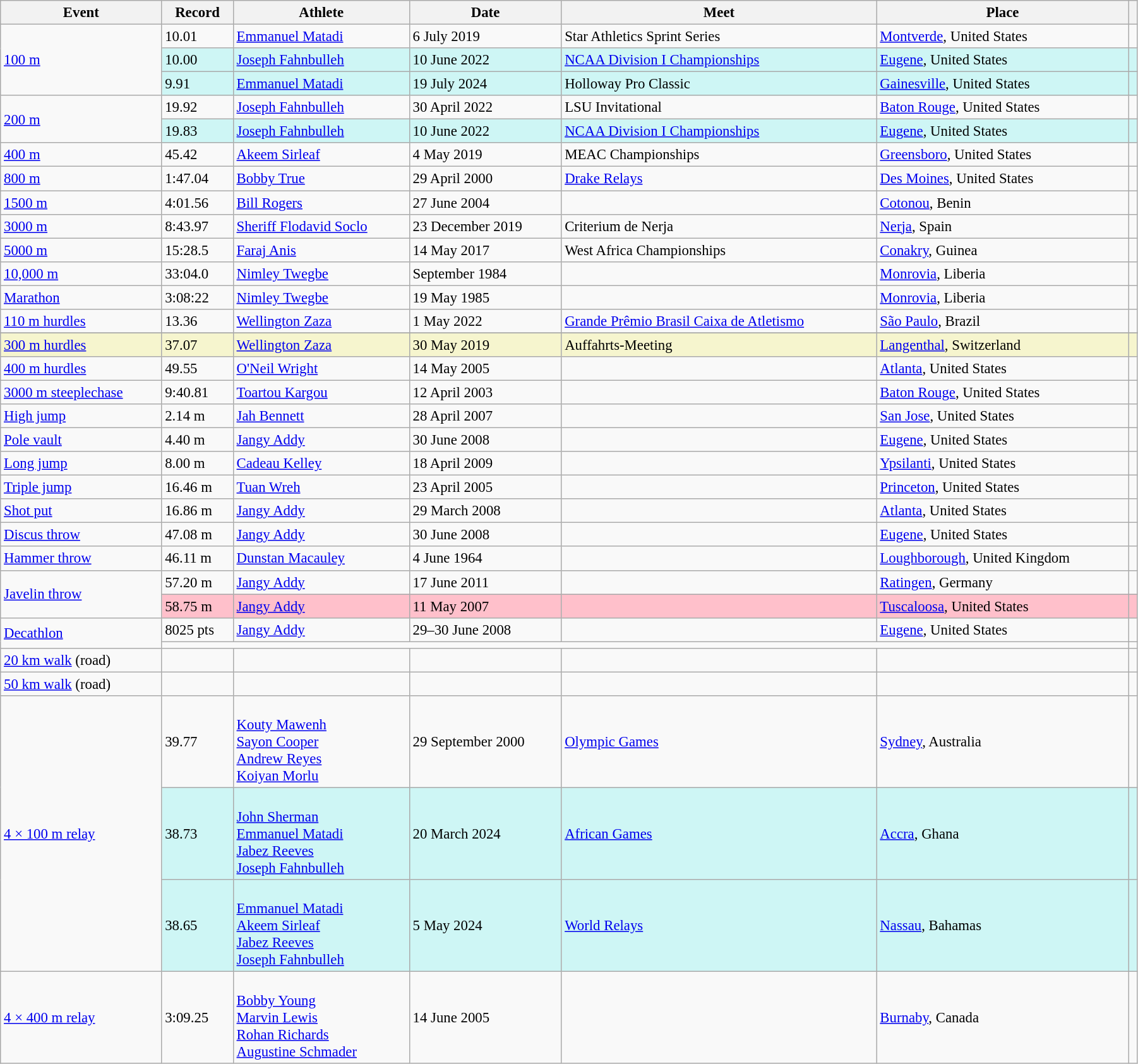<table class="wikitable" style="font-size:95%; width: 95%;">
<tr>
<th>Event</th>
<th>Record</th>
<th>Athlete</th>
<th>Date</th>
<th>Meet</th>
<th>Place</th>
<th></th>
</tr>
<tr>
<td rowspan=3><a href='#'>100 m</a></td>
<td>10.01 </td>
<td><a href='#'>Emmanuel Matadi</a></td>
<td>6 July 2019</td>
<td>Star Athletics Sprint Series</td>
<td><a href='#'>Montverde</a>, United States</td>
<td></td>
</tr>
<tr bgcolor=#CEF6F5>
<td>10.00 </td>
<td><a href='#'>Joseph Fahnbulleh</a></td>
<td>10 June 2022</td>
<td><a href='#'>NCAA Division I Championships</a></td>
<td><a href='#'>Eugene</a>, United States</td>
<td></td>
</tr>
<tr bgcolor=#CEF6F5>
<td>9.91 </td>
<td><a href='#'>Emmanuel Matadi</a></td>
<td>19 July 2024</td>
<td>Holloway Pro Classic</td>
<td><a href='#'>Gainesville</a>, United States</td>
<td></td>
</tr>
<tr>
<td rowspan=2><a href='#'>200 m</a></td>
<td>19.92 </td>
<td><a href='#'>Joseph Fahnbulleh</a></td>
<td>30 April 2022</td>
<td>LSU Invitational</td>
<td><a href='#'>Baton Rouge</a>, United States</td>
<td></td>
</tr>
<tr bgcolor=#CEF6F5>
<td>19.83 </td>
<td><a href='#'>Joseph Fahnbulleh</a></td>
<td>10 June 2022</td>
<td><a href='#'>NCAA Division I Championships</a></td>
<td><a href='#'>Eugene</a>, United States</td>
<td></td>
</tr>
<tr>
<td><a href='#'>400 m</a></td>
<td>45.42</td>
<td><a href='#'>Akeem Sirleaf</a></td>
<td>4 May 2019</td>
<td>MEAC Championships</td>
<td><a href='#'>Greensboro</a>, United States</td>
<td></td>
</tr>
<tr>
<td><a href='#'>800 m</a></td>
<td>1:47.04</td>
<td><a href='#'>Bobby True</a></td>
<td>29 April 2000</td>
<td><a href='#'>Drake Relays</a></td>
<td><a href='#'>Des Moines</a>, United States</td>
<td></td>
</tr>
<tr>
<td><a href='#'>1500 m</a></td>
<td>4:01.56</td>
<td><a href='#'>Bill Rogers</a></td>
<td>27 June 2004</td>
<td></td>
<td><a href='#'>Cotonou</a>, Benin</td>
<td></td>
</tr>
<tr>
<td><a href='#'>3000 m</a></td>
<td>8:43.97</td>
<td><a href='#'>Sheriff Flodavid Soclo</a></td>
<td>23 December 2019</td>
<td>Criterium de Nerja</td>
<td><a href='#'>Nerja</a>, Spain</td>
<td></td>
</tr>
<tr>
<td><a href='#'>5000 m</a></td>
<td>15:28.5</td>
<td><a href='#'>Faraj Anis</a></td>
<td>14 May 2017</td>
<td>West Africa Championships</td>
<td><a href='#'>Conakry</a>, Guinea</td>
<td></td>
</tr>
<tr>
<td><a href='#'>10,000 m</a></td>
<td>33:04.0</td>
<td><a href='#'>Nimley Twegbe</a></td>
<td>September 1984</td>
<td></td>
<td><a href='#'>Monrovia</a>, Liberia</td>
<td></td>
</tr>
<tr>
<td><a href='#'>Marathon</a></td>
<td>3:08:22</td>
<td><a href='#'>Nimley Twegbe</a></td>
<td>19 May 1985</td>
<td></td>
<td><a href='#'>Monrovia</a>, Liberia</td>
<td></td>
</tr>
<tr>
<td><a href='#'>110 m hurdles</a></td>
<td>13.36 </td>
<td><a href='#'>Wellington Zaza</a></td>
<td>1 May 2022</td>
<td><a href='#'>Grande Prêmio Brasil Caixa de Atletismo</a></td>
<td><a href='#'>São Paulo</a>, Brazil</td>
<td></td>
</tr>
<tr>
</tr>
<tr style="background:#f6F5CE;">
<td><a href='#'>300 m hurdles</a></td>
<td>37.07</td>
<td><a href='#'>Wellington Zaza</a></td>
<td>30 May 2019</td>
<td>Auffahrts-Meeting</td>
<td><a href='#'>Langenthal</a>, Switzerland</td>
<td></td>
</tr>
<tr>
<td><a href='#'>400 m hurdles</a></td>
<td>49.55</td>
<td><a href='#'>O'Neil Wright</a></td>
<td>14 May 2005</td>
<td></td>
<td><a href='#'>Atlanta</a>, United States</td>
<td></td>
</tr>
<tr>
<td><a href='#'>3000 m steeplechase</a></td>
<td>9:40.81</td>
<td><a href='#'>Toartou Kargou</a></td>
<td>12 April 2003</td>
<td></td>
<td><a href='#'>Baton Rouge</a>, United States</td>
<td></td>
</tr>
<tr>
<td><a href='#'>High jump</a></td>
<td>2.14 m</td>
<td><a href='#'>Jah Bennett</a></td>
<td>28 April 2007</td>
<td></td>
<td><a href='#'>San Jose</a>, United States</td>
<td></td>
</tr>
<tr>
<td><a href='#'>Pole vault</a></td>
<td>4.40 m</td>
<td><a href='#'>Jangy Addy</a></td>
<td>30 June 2008</td>
<td></td>
<td><a href='#'>Eugene</a>, United States</td>
<td></td>
</tr>
<tr>
<td><a href='#'>Long jump</a></td>
<td>8.00 m</td>
<td><a href='#'>Cadeau Kelley</a></td>
<td>18 April 2009</td>
<td></td>
<td><a href='#'>Ypsilanti</a>, United States</td>
<td></td>
</tr>
<tr>
<td><a href='#'>Triple jump</a></td>
<td>16.46 m</td>
<td><a href='#'>Tuan Wreh</a></td>
<td>23 April 2005</td>
<td></td>
<td><a href='#'>Princeton</a>, United States</td>
<td></td>
</tr>
<tr>
<td><a href='#'>Shot put</a></td>
<td>16.86 m</td>
<td><a href='#'>Jangy Addy</a></td>
<td>29 March 2008</td>
<td></td>
<td><a href='#'>Atlanta</a>, United States</td>
<td></td>
</tr>
<tr>
<td><a href='#'>Discus throw</a></td>
<td>47.08 m</td>
<td><a href='#'>Jangy Addy</a></td>
<td>30 June 2008</td>
<td></td>
<td><a href='#'>Eugene</a>, United States</td>
<td></td>
</tr>
<tr>
<td><a href='#'>Hammer throw</a></td>
<td>46.11 m</td>
<td><a href='#'>Dunstan Macauley</a></td>
<td>4 June 1964</td>
<td></td>
<td><a href='#'>Loughborough</a>, United Kingdom</td>
<td></td>
</tr>
<tr>
<td rowspan=2><a href='#'>Javelin throw</a></td>
<td>57.20 m</td>
<td><a href='#'>Jangy Addy</a></td>
<td>17 June 2011</td>
<td></td>
<td><a href='#'>Ratingen</a>, Germany</td>
<td></td>
</tr>
<tr style="background:pink">
<td>58.75 m</td>
<td><a href='#'>Jangy Addy</a></td>
<td>11 May 2007</td>
<td></td>
<td><a href='#'>Tuscaloosa</a>, United States</td>
<td></td>
</tr>
<tr>
<td rowspan=2><a href='#'>Decathlon</a></td>
<td>8025 pts</td>
<td><a href='#'>Jangy Addy</a></td>
<td>29–30 June 2008</td>
<td></td>
<td><a href='#'>Eugene</a>, United States</td>
<td></td>
</tr>
<tr>
<td colspan=5></td>
<td></td>
</tr>
<tr>
<td><a href='#'>20 km walk</a> (road)</td>
<td></td>
<td></td>
<td></td>
<td></td>
<td></td>
<td></td>
</tr>
<tr>
<td><a href='#'>50 km walk</a> (road)</td>
<td></td>
<td></td>
<td></td>
<td></td>
<td></td>
<td></td>
</tr>
<tr>
<td rowspan=3><a href='#'>4 × 100 m relay</a></td>
<td>39.77</td>
<td><br><a href='#'>Kouty Mawenh</a><br><a href='#'>Sayon Cooper</a><br><a href='#'>Andrew Reyes</a><br><a href='#'>Koiyan Morlu</a></td>
<td>29 September 2000</td>
<td><a href='#'>Olympic Games</a></td>
<td><a href='#'>Sydney</a>, Australia</td>
<td></td>
</tr>
<tr bgcolor="#CEF6F5">
<td>38.73</td>
<td><br><a href='#'>John Sherman</a><br><a href='#'>Emmanuel Matadi</a><br><a href='#'>Jabez Reeves</a><br><a href='#'>Joseph Fahnbulleh</a></td>
<td>20 March 2024</td>
<td><a href='#'>African Games</a></td>
<td><a href='#'>Accra</a>, Ghana</td>
<td></td>
</tr>
<tr bgcolor=#CEF6F5>
<td>38.65</td>
<td><br><a href='#'>Emmanuel Matadi</a><br><a href='#'>Akeem Sirleaf</a><br><a href='#'>Jabez Reeves</a><br><a href='#'>Joseph Fahnbulleh</a></td>
<td>5 May 2024</td>
<td><a href='#'>World Relays</a></td>
<td><a href='#'>Nassau</a>, Bahamas</td>
<td></td>
</tr>
<tr>
<td><a href='#'>4 × 400 m relay</a></td>
<td>3:09.25</td>
<td><br><a href='#'>Bobby Young</a><br><a href='#'>Marvin Lewis</a><br><a href='#'>Rohan Richards</a><br><a href='#'>Augustine Schmader</a></td>
<td>14 June 2005</td>
<td></td>
<td><a href='#'>Burnaby</a>, Canada</td>
<td></td>
</tr>
</table>
